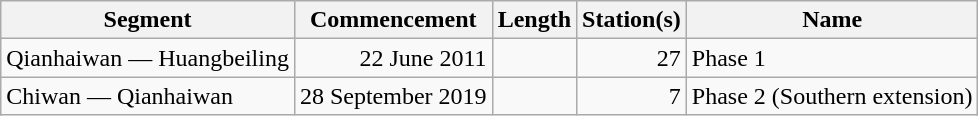<table class="wikitable" style="border-collapse: collapse; text-align: right;">
<tr>
<th>Segment</th>
<th>Commencement</th>
<th>Length</th>
<th>Station(s)</th>
<th>Name</th>
</tr>
<tr>
<td style="text-align: left;">Qianhaiwan — Huangbeiling</td>
<td>22 June 2011</td>
<td></td>
<td>27</td>
<td style="text-align: left;">Phase 1</td>
</tr>
<tr>
<td style="text-align: left;">Chiwan — Qianhaiwan</td>
<td>28 September 2019</td>
<td></td>
<td>7</td>
<td style="text-align: left;">Phase 2 (Southern extension)</td>
</tr>
</table>
